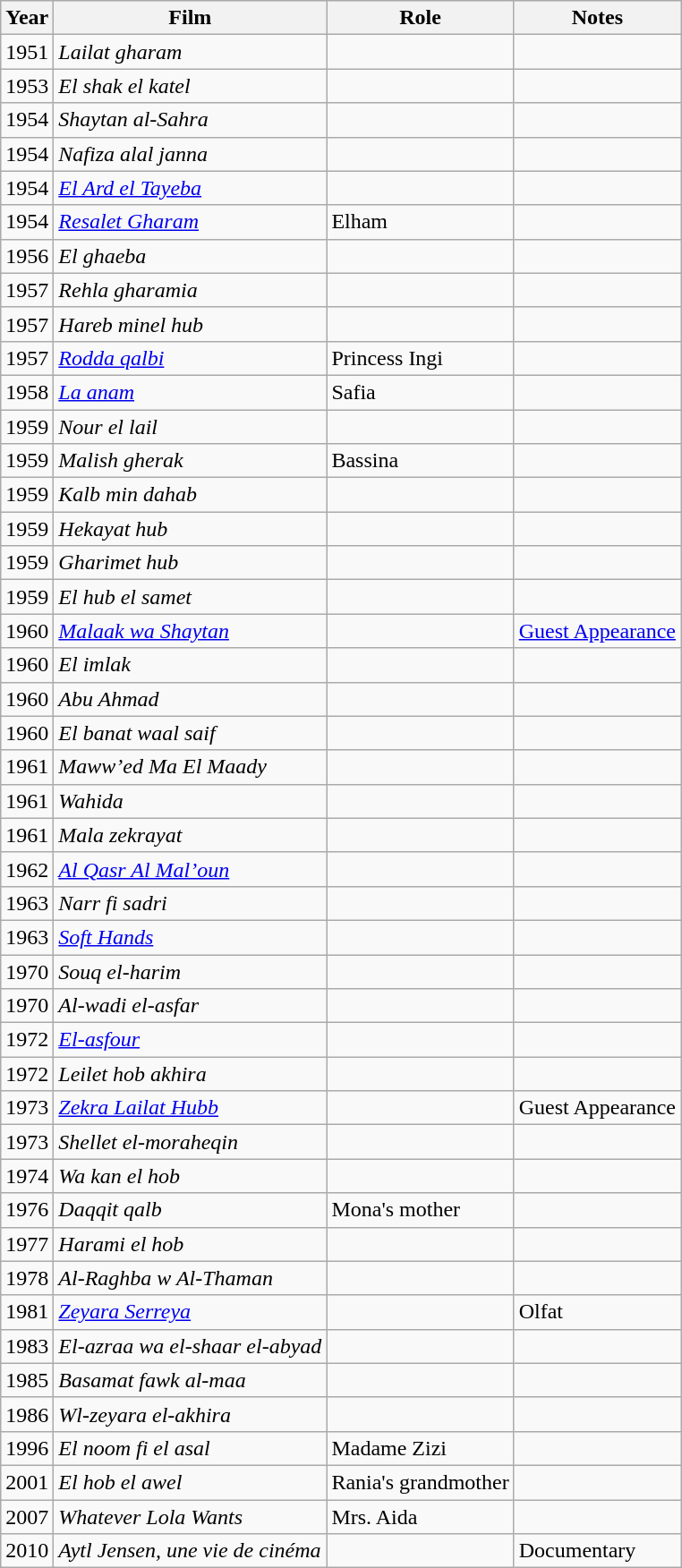<table Class="wikitable sortable">
<tr>
<th>Year</th>
<th>Film</th>
<th>Role</th>
<th class="unsortable">Notes</th>
</tr>
<tr>
<td>1951</td>
<td><em>Lailat gharam</em></td>
<td></td>
<td></td>
</tr>
<tr>
<td>1953</td>
<td><em>El shak el katel</em></td>
<td></td>
<td></td>
</tr>
<tr>
<td>1954</td>
<td><em>Shaytan al-Sahra</em></td>
<td></td>
<td></td>
</tr>
<tr>
<td>1954</td>
<td><em>Nafiza alal janna</em></td>
<td></td>
<td></td>
</tr>
<tr>
<td>1954</td>
<td><em><a href='#'>El Ard el Tayeba</a></em></td>
<td></td>
<td></td>
</tr>
<tr>
<td>1954</td>
<td><em><a href='#'>Resalet Gharam</a></em></td>
<td>Elham</td>
<td></td>
</tr>
<tr>
<td>1956</td>
<td><em>El ghaeba</em></td>
<td></td>
<td></td>
</tr>
<tr>
<td>1957</td>
<td><em>Rehla gharamia</em></td>
<td></td>
<td></td>
</tr>
<tr>
<td>1957</td>
<td><em>Hareb minel hub</em></td>
<td></td>
<td></td>
</tr>
<tr>
<td>1957</td>
<td><em><a href='#'>Rodda qalbi</a></em></td>
<td>Princess Ingi</td>
<td></td>
</tr>
<tr>
<td>1958</td>
<td><em><a href='#'>La anam</a></em></td>
<td>Safia</td>
<td></td>
</tr>
<tr>
<td>1959</td>
<td><em>Nour el lail</em></td>
<td></td>
<td></td>
</tr>
<tr>
<td>1959</td>
<td><em>Malish gherak</em></td>
<td>Bassina</td>
<td></td>
</tr>
<tr>
<td>1959</td>
<td><em>Kalb min dahab</em></td>
<td></td>
<td></td>
</tr>
<tr>
<td>1959</td>
<td><em>Hekayat hub</em></td>
<td></td>
<td></td>
</tr>
<tr>
<td>1959</td>
<td><em>Gharimet hub</em></td>
<td></td>
<td></td>
</tr>
<tr>
<td>1959</td>
<td><em>El hub el samet</em></td>
<td></td>
<td></td>
</tr>
<tr>
<td>1960</td>
<td><em><a href='#'>Malaak wa Shaytan</a></em></td>
<td></td>
<td><a href='#'>Guest Appearance</a></td>
</tr>
<tr>
<td>1960</td>
<td><em>El imlak</em></td>
<td></td>
<td></td>
</tr>
<tr>
<td>1960</td>
<td><em>Abu Ahmad</em></td>
<td></td>
<td></td>
</tr>
<tr>
<td>1960</td>
<td><em>El banat waal saif</em></td>
<td></td>
<td></td>
</tr>
<tr>
<td>1961</td>
<td><em>Maww’ed Ma El Maady</em></td>
<td></td>
<td></td>
</tr>
<tr>
<td>1961</td>
<td><em>Wahida</em></td>
<td></td>
<td></td>
</tr>
<tr>
<td>1961</td>
<td><em>Mala zekrayat</em></td>
<td></td>
<td></td>
</tr>
<tr>
<td>1962</td>
<td><em><a href='#'>Al Qasr Al Mal’oun</a></em></td>
<td></td>
<td></td>
</tr>
<tr>
<td>1963</td>
<td><em>Narr fi sadri</em></td>
<td></td>
<td></td>
</tr>
<tr>
<td>1963</td>
<td><em><a href='#'>Soft Hands</a></em></td>
<td></td>
<td></td>
</tr>
<tr>
<td>1970</td>
<td><em>Souq el-harim</em></td>
<td></td>
<td></td>
</tr>
<tr>
<td>1970</td>
<td><em>Al-wadi el-asfar</em></td>
<td></td>
<td></td>
</tr>
<tr>
<td>1972</td>
<td><em><a href='#'>El-asfour</a></em></td>
<td></td>
<td></td>
</tr>
<tr>
<td>1972</td>
<td><em>Leilet hob akhira</em></td>
<td></td>
<td></td>
</tr>
<tr>
<td>1973</td>
<td><em><a href='#'>Zekra Lailat Hubb</a></em></td>
<td></td>
<td>Guest Appearance</td>
</tr>
<tr>
<td>1973</td>
<td><em>Shellet el-moraheqin</em></td>
<td></td>
<td></td>
</tr>
<tr>
<td>1974</td>
<td><em>Wa kan el hob</em></td>
<td></td>
<td></td>
</tr>
<tr>
<td>1976</td>
<td><em>Daqqit qalb</em></td>
<td>Mona's mother</td>
<td></td>
</tr>
<tr>
<td>1977</td>
<td><em>Harami el hob</em></td>
<td></td>
<td></td>
</tr>
<tr>
<td>1978</td>
<td><em>Al-Raghba w Al-Thaman</em></td>
<td></td>
<td></td>
</tr>
<tr>
<td>1981</td>
<td><em><a href='#'>Zeyara Serreya</a></em></td>
<td></td>
<td>Olfat</td>
</tr>
<tr>
<td>1983</td>
<td><em>El-azraa wa el-shaar el-abyad</em></td>
<td></td>
<td></td>
</tr>
<tr>
<td>1985</td>
<td><em>Basamat fawk al-maa</em></td>
<td></td>
<td></td>
</tr>
<tr>
<td>1986</td>
<td><em>Wl-zeyara el-akhira</em></td>
<td></td>
<td></td>
</tr>
<tr>
<td>1996</td>
<td><em>El noom fi el asal</em></td>
<td>Madame Zizi</td>
<td></td>
</tr>
<tr>
<td>2001</td>
<td><em>El hob el awel</em></td>
<td>Rania's grandmother</td>
<td></td>
</tr>
<tr>
<td>2007</td>
<td><em>Whatever Lola Wants</em></td>
<td>Mrs. Aida</td>
<td></td>
</tr>
<tr>
<td>2010</td>
<td><em>Aytl Jensen, une vie de cinéma</em></td>
<td></td>
<td>Documentary</td>
</tr>
</table>
